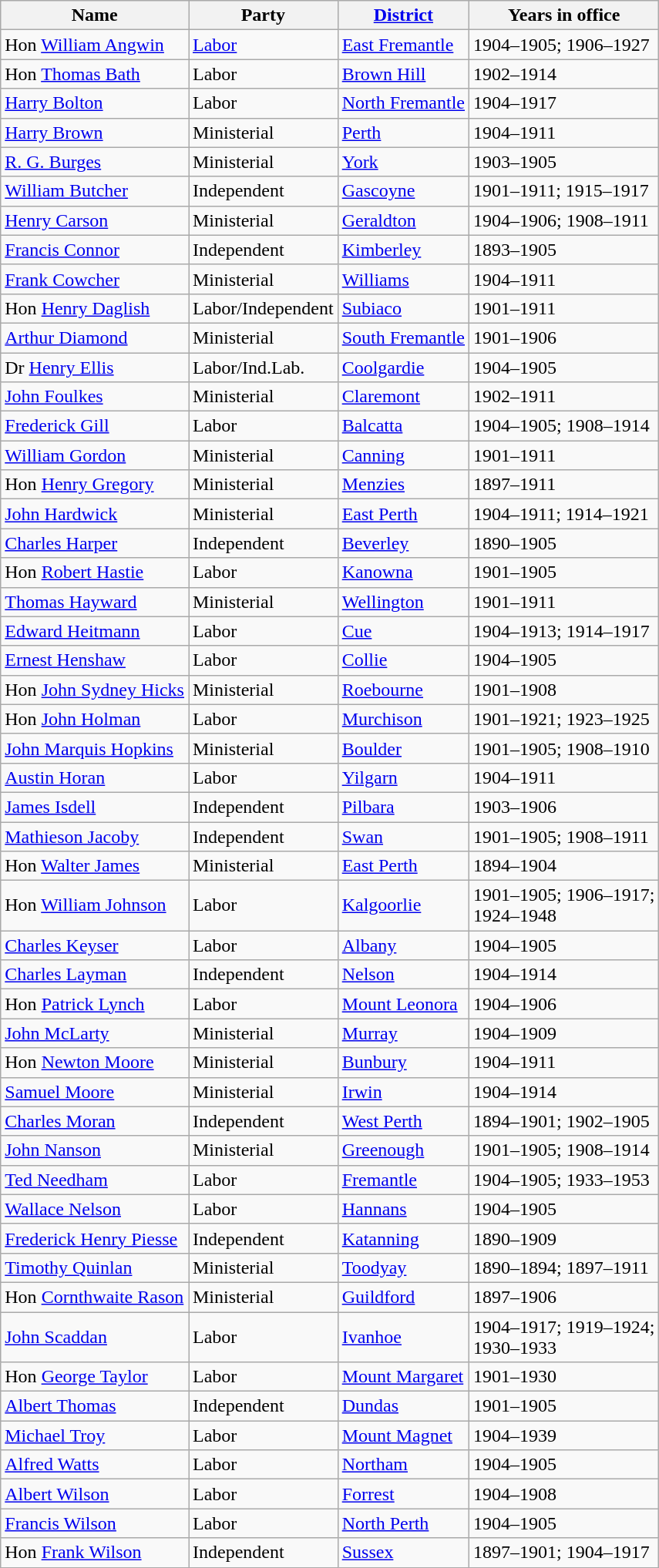<table class="wikitable sortable">
<tr>
<th><strong>Name</strong></th>
<th><strong>Party</strong></th>
<th><strong><a href='#'>District</a></strong></th>
<th><strong>Years in office</strong></th>
</tr>
<tr>
<td>Hon <a href='#'>William Angwin</a></td>
<td><a href='#'>Labor</a></td>
<td><a href='#'>East Fremantle</a></td>
<td>1904–1905; 1906–1927</td>
</tr>
<tr>
<td>Hon <a href='#'>Thomas Bath</a></td>
<td>Labor</td>
<td><a href='#'>Brown Hill</a></td>
<td>1902–1914</td>
</tr>
<tr>
<td><a href='#'>Harry Bolton</a></td>
<td>Labor</td>
<td><a href='#'>North Fremantle</a></td>
<td>1904–1917</td>
</tr>
<tr>
<td><a href='#'>Harry Brown</a></td>
<td>Ministerial</td>
<td><a href='#'>Perth</a></td>
<td>1904–1911</td>
</tr>
<tr>
<td><a href='#'>R. G. Burges</a></td>
<td>Ministerial</td>
<td><a href='#'>York</a></td>
<td>1903–1905</td>
</tr>
<tr>
<td><a href='#'>William Butcher</a></td>
<td>Independent</td>
<td><a href='#'>Gascoyne</a></td>
<td>1901–1911; 1915–1917</td>
</tr>
<tr>
<td><a href='#'>Henry Carson</a></td>
<td>Ministerial</td>
<td><a href='#'>Geraldton</a></td>
<td>1904–1906; 1908–1911</td>
</tr>
<tr>
<td><a href='#'>Francis Connor</a></td>
<td>Independent</td>
<td><a href='#'>Kimberley</a></td>
<td>1893–1905</td>
</tr>
<tr>
<td><a href='#'>Frank Cowcher</a></td>
<td>Ministerial</td>
<td><a href='#'>Williams</a></td>
<td>1904–1911</td>
</tr>
<tr>
<td>Hon <a href='#'>Henry Daglish</a></td>
<td>Labor/Independent</td>
<td><a href='#'>Subiaco</a></td>
<td>1901–1911</td>
</tr>
<tr>
<td><a href='#'>Arthur Diamond</a></td>
<td>Ministerial</td>
<td><a href='#'>South Fremantle</a></td>
<td>1901–1906</td>
</tr>
<tr>
<td>Dr <a href='#'>Henry Ellis</a></td>
<td>Labor/Ind.Lab.</td>
<td><a href='#'>Coolgardie</a></td>
<td>1904–1905</td>
</tr>
<tr>
<td><a href='#'>John Foulkes</a></td>
<td>Ministerial</td>
<td><a href='#'>Claremont</a></td>
<td>1902–1911</td>
</tr>
<tr>
<td><a href='#'>Frederick Gill</a></td>
<td>Labor</td>
<td><a href='#'>Balcatta</a></td>
<td>1904–1905; 1908–1914</td>
</tr>
<tr>
<td><a href='#'>William Gordon</a></td>
<td>Ministerial</td>
<td><a href='#'>Canning</a></td>
<td>1901–1911</td>
</tr>
<tr>
<td>Hon <a href='#'>Henry Gregory</a></td>
<td>Ministerial</td>
<td><a href='#'>Menzies</a></td>
<td>1897–1911</td>
</tr>
<tr>
<td><a href='#'>John Hardwick</a></td>
<td>Ministerial</td>
<td><a href='#'>East Perth</a></td>
<td>1904–1911; 1914–1921</td>
</tr>
<tr>
<td><a href='#'>Charles Harper</a></td>
<td>Independent</td>
<td><a href='#'>Beverley</a></td>
<td>1890–1905</td>
</tr>
<tr>
<td>Hon <a href='#'>Robert Hastie</a></td>
<td>Labor</td>
<td><a href='#'>Kanowna</a></td>
<td>1901–1905</td>
</tr>
<tr>
<td><a href='#'>Thomas Hayward</a></td>
<td>Ministerial</td>
<td><a href='#'>Wellington</a></td>
<td>1901–1911</td>
</tr>
<tr>
<td><a href='#'>Edward Heitmann</a></td>
<td>Labor</td>
<td><a href='#'>Cue</a></td>
<td>1904–1913; 1914–1917</td>
</tr>
<tr>
<td><a href='#'>Ernest Henshaw</a></td>
<td>Labor</td>
<td><a href='#'>Collie</a></td>
<td>1904–1905</td>
</tr>
<tr>
<td>Hon <a href='#'>John Sydney Hicks</a></td>
<td>Ministerial</td>
<td><a href='#'>Roebourne</a></td>
<td>1901–1908</td>
</tr>
<tr>
<td>Hon <a href='#'>John Holman</a></td>
<td>Labor</td>
<td><a href='#'>Murchison</a></td>
<td>1901–1921; 1923–1925</td>
</tr>
<tr>
<td><a href='#'>John Marquis Hopkins</a></td>
<td>Ministerial</td>
<td><a href='#'>Boulder</a></td>
<td>1901–1905; 1908–1910</td>
</tr>
<tr>
<td><a href='#'>Austin Horan</a></td>
<td>Labor</td>
<td><a href='#'>Yilgarn</a></td>
<td>1904–1911</td>
</tr>
<tr>
<td><a href='#'>James Isdell</a></td>
<td>Independent</td>
<td><a href='#'>Pilbara</a></td>
<td>1903–1906</td>
</tr>
<tr>
<td><a href='#'>Mathieson Jacoby</a></td>
<td>Independent</td>
<td><a href='#'>Swan</a></td>
<td>1901–1905; 1908–1911</td>
</tr>
<tr>
<td>Hon <a href='#'>Walter James</a></td>
<td>Ministerial</td>
<td><a href='#'>East Perth</a></td>
<td>1894–1904</td>
</tr>
<tr>
<td>Hon <a href='#'>William Johnson</a></td>
<td>Labor</td>
<td><a href='#'>Kalgoorlie</a></td>
<td>1901–1905; 1906–1917;<br>1924–1948</td>
</tr>
<tr>
<td><a href='#'>Charles Keyser</a></td>
<td>Labor</td>
<td><a href='#'>Albany</a></td>
<td>1904–1905</td>
</tr>
<tr>
<td><a href='#'>Charles Layman</a></td>
<td>Independent</td>
<td><a href='#'>Nelson</a></td>
<td>1904–1914</td>
</tr>
<tr>
<td>Hon <a href='#'>Patrick Lynch</a></td>
<td>Labor</td>
<td><a href='#'>Mount Leonora</a></td>
<td>1904–1906</td>
</tr>
<tr>
<td><a href='#'>John McLarty</a></td>
<td>Ministerial</td>
<td><a href='#'>Murray</a></td>
<td>1904–1909</td>
</tr>
<tr>
<td>Hon <a href='#'>Newton Moore</a></td>
<td>Ministerial</td>
<td><a href='#'>Bunbury</a></td>
<td>1904–1911</td>
</tr>
<tr>
<td><a href='#'>Samuel Moore</a></td>
<td>Ministerial</td>
<td><a href='#'>Irwin</a></td>
<td>1904–1914</td>
</tr>
<tr>
<td><a href='#'>Charles Moran</a></td>
<td>Independent</td>
<td><a href='#'>West Perth</a></td>
<td>1894–1901; 1902–1905</td>
</tr>
<tr>
<td><a href='#'>John Nanson</a></td>
<td>Ministerial</td>
<td><a href='#'>Greenough</a></td>
<td>1901–1905; 1908–1914</td>
</tr>
<tr>
<td><a href='#'>Ted Needham</a></td>
<td>Labor</td>
<td><a href='#'>Fremantle</a></td>
<td>1904–1905; 1933–1953</td>
</tr>
<tr>
<td><a href='#'>Wallace Nelson</a></td>
<td>Labor</td>
<td><a href='#'>Hannans</a></td>
<td>1904–1905</td>
</tr>
<tr>
<td><a href='#'>Frederick Henry Piesse</a></td>
<td>Independent</td>
<td><a href='#'>Katanning</a></td>
<td>1890–1909</td>
</tr>
<tr>
<td><a href='#'>Timothy Quinlan</a></td>
<td>Ministerial</td>
<td><a href='#'>Toodyay</a></td>
<td>1890–1894; 1897–1911</td>
</tr>
<tr>
<td>Hon <a href='#'>Cornthwaite Rason</a></td>
<td>Ministerial</td>
<td><a href='#'>Guildford</a></td>
<td>1897–1906</td>
</tr>
<tr>
<td><a href='#'>John Scaddan</a></td>
<td>Labor</td>
<td><a href='#'>Ivanhoe</a></td>
<td>1904–1917; 1919–1924;<br>1930–1933</td>
</tr>
<tr>
<td>Hon <a href='#'>George Taylor</a></td>
<td>Labor</td>
<td><a href='#'>Mount Margaret</a></td>
<td>1901–1930</td>
</tr>
<tr>
<td><a href='#'>Albert Thomas</a></td>
<td>Independent</td>
<td><a href='#'>Dundas</a></td>
<td>1901–1905</td>
</tr>
<tr>
<td><a href='#'>Michael Troy</a></td>
<td>Labor</td>
<td><a href='#'>Mount Magnet</a></td>
<td>1904–1939</td>
</tr>
<tr>
<td><a href='#'>Alfred Watts</a></td>
<td>Labor</td>
<td><a href='#'>Northam</a></td>
<td>1904–1905</td>
</tr>
<tr>
<td><a href='#'>Albert Wilson</a></td>
<td>Labor</td>
<td><a href='#'>Forrest</a></td>
<td>1904–1908</td>
</tr>
<tr>
<td><a href='#'>Francis Wilson</a></td>
<td>Labor</td>
<td><a href='#'>North Perth</a></td>
<td>1904–1905</td>
</tr>
<tr>
<td>Hon <a href='#'>Frank Wilson</a></td>
<td>Independent</td>
<td><a href='#'>Sussex</a></td>
<td>1897–1901; 1904–1917</td>
</tr>
</table>
